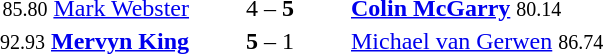<table style="text-align:center">
<tr>
<th width=223></th>
<th width=100></th>
<th width=223></th>
</tr>
<tr>
<td align=right><small>85.80</small> <a href='#'>Mark Webster</a> </td>
<td>4 – <strong>5</strong></td>
<td align=left> <strong><a href='#'>Colin McGarry</a></strong> <small>80.14</small></td>
</tr>
<tr>
<td align=right><small>92.93</small> <strong><a href='#'>Mervyn King</a></strong> </td>
<td><strong>5</strong> – 1</td>
<td align=left> <a href='#'>Michael van Gerwen</a> <small>86.74</small></td>
</tr>
</table>
